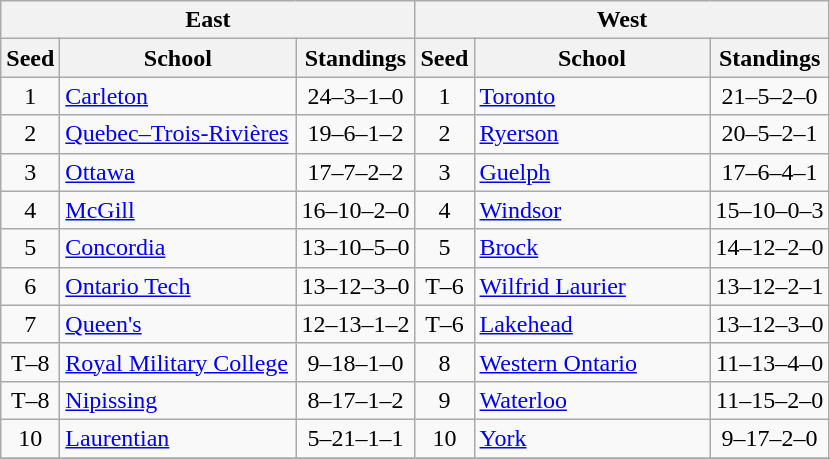<table class="wikitable">
<tr>
<th colspan=3>East</th>
<th colspan=3>West</th>
</tr>
<tr>
<th>Seed</th>
<th style="width:150px">School</th>
<th>Standings</th>
<th>Seed</th>
<th style="width:150px">School</th>
<th>Standings</th>
</tr>
<tr>
<td align=center>1</td>
<td><a href='#'>Carleton</a></td>
<td align=center>24–3–1–0</td>
<td align=center>1</td>
<td><a href='#'>Toronto</a></td>
<td align=center>21–5–2–0</td>
</tr>
<tr>
<td align=center>2</td>
<td><a href='#'>Quebec–Trois-Rivières</a></td>
<td align=center>19–6–1–2</td>
<td align=center>2</td>
<td><a href='#'>Ryerson</a></td>
<td align=center>20–5–2–1</td>
</tr>
<tr>
<td align=center>3</td>
<td><a href='#'>Ottawa</a></td>
<td align=center>17–7–2–2</td>
<td align=center>3</td>
<td><a href='#'>Guelph</a></td>
<td align=center>17–6–4–1</td>
</tr>
<tr>
<td align=center>4</td>
<td><a href='#'>McGill</a></td>
<td align=center>16–10–2–0</td>
<td align=center>4</td>
<td><a href='#'>Windsor</a></td>
<td align=center>15–10–0–3</td>
</tr>
<tr>
<td align=center>5</td>
<td><a href='#'>Concordia</a></td>
<td align=center>13–10–5–0</td>
<td align=center>5</td>
<td><a href='#'>Brock</a></td>
<td align=center>14–12–2–0</td>
</tr>
<tr>
<td align=center>6</td>
<td><a href='#'>Ontario Tech</a></td>
<td align=center>13–12–3–0</td>
<td align=center>T–6</td>
<td><a href='#'>Wilfrid Laurier</a></td>
<td align=center>13–12–2–1</td>
</tr>
<tr>
<td align=center>7</td>
<td><a href='#'>Queen's</a></td>
<td align=center>12–13–1–2</td>
<td align=center>T–6</td>
<td><a href='#'>Lakehead</a></td>
<td align=center>13–12–3–0</td>
</tr>
<tr>
<td align=center>T–8</td>
<td><a href='#'>Royal Military College</a></td>
<td align=center>9–18–1–0</td>
<td align=center>8</td>
<td><a href='#'>Western Ontario</a></td>
<td align=center>11–13–4–0</td>
</tr>
<tr>
<td align=center>T–8</td>
<td><a href='#'>Nipissing</a></td>
<td align=center>8–17–1–2</td>
<td align=center>9</td>
<td><a href='#'>Waterloo</a></td>
<td align=center>11–15–2–0</td>
</tr>
<tr>
<td align=center>10</td>
<td><a href='#'>Laurentian</a></td>
<td align=center>5–21–1–1</td>
<td align=center>10</td>
<td><a href='#'>York</a></td>
<td align=center>9–17–2–0</td>
</tr>
<tr>
</tr>
</table>
